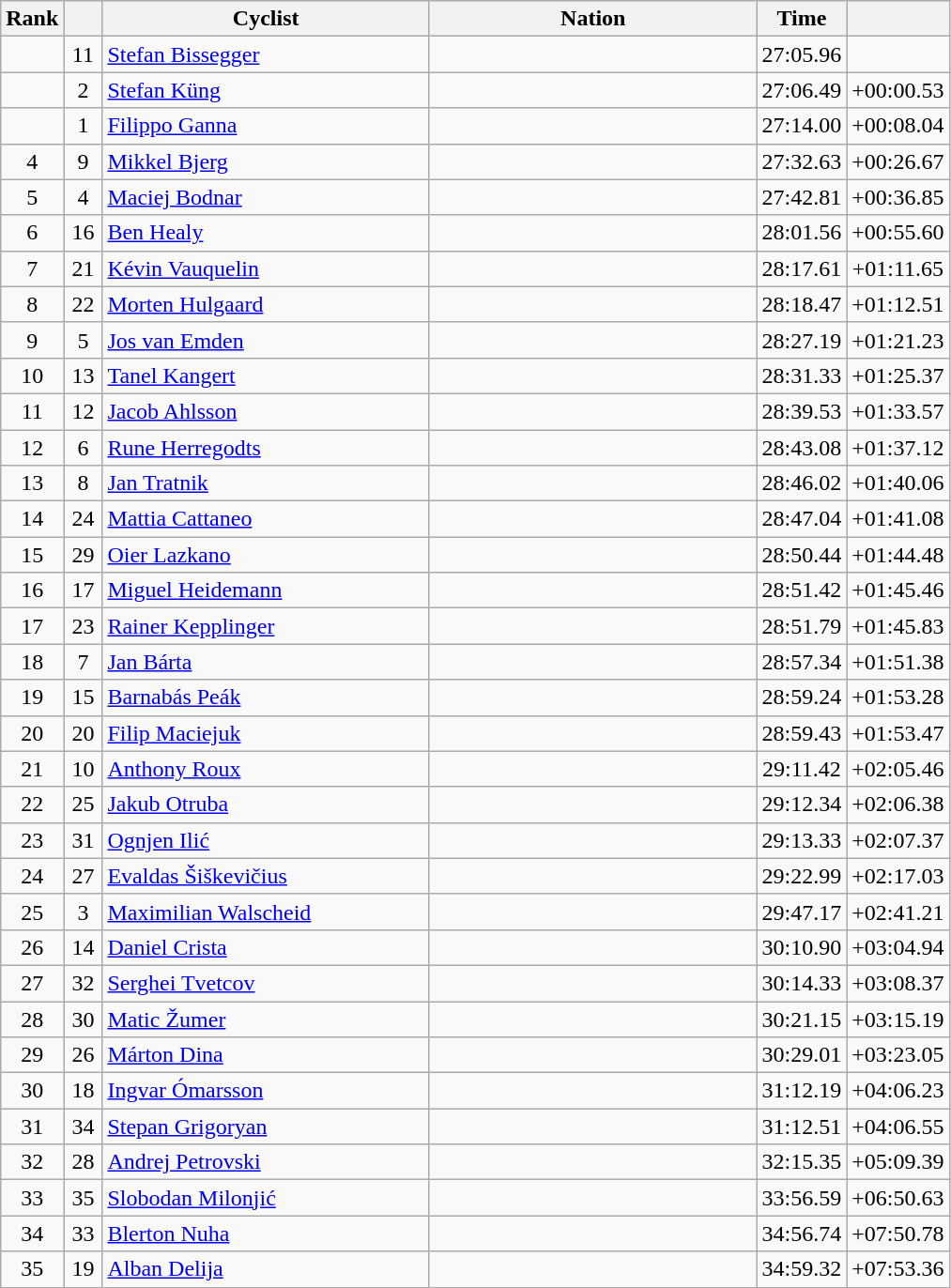<table class="wikitable sortable" style="text-align:center">
<tr style="background:#efefef;">
<th width="30">Rank</th>
<th width="20"></th>
<th width="225">Cyclist</th>
<th width="225">Nation</th>
<th width="55">Time</th>
<th width="55"></th>
</tr>
<tr>
<td></td>
<td>11</td>
<td align="left"><a href='#'>Stefan Bissegger</a></td>
<td align="left"></td>
<td>27:05.96</td>
<td></td>
</tr>
<tr>
<td></td>
<td>2</td>
<td align="left"><a href='#'>Stefan Küng</a></td>
<td align="left"></td>
<td>27:06.49</td>
<td>+00:00.53</td>
</tr>
<tr>
<td></td>
<td>1</td>
<td align="left"><a href='#'>Filippo Ganna</a></td>
<td align="left"></td>
<td>27:14.00</td>
<td>+00:08.04</td>
</tr>
<tr>
<td>4</td>
<td>9</td>
<td align="left"><a href='#'>Mikkel Bjerg</a></td>
<td align="left"></td>
<td>27:32.63</td>
<td>+00:26.67</td>
</tr>
<tr>
<td>5</td>
<td>4</td>
<td align="left"><a href='#'>Maciej Bodnar</a></td>
<td align="left"></td>
<td>27:42.81</td>
<td>+00:36.85</td>
</tr>
<tr>
<td>6</td>
<td>16</td>
<td align="left"><a href='#'>Ben Healy</a></td>
<td align="left"></td>
<td>28:01.56</td>
<td>+00:55.60</td>
</tr>
<tr>
<td>7</td>
<td>21</td>
<td align="left"><a href='#'>Kévin Vauquelin</a></td>
<td align="left"></td>
<td>28:17.61</td>
<td>+01:11.65</td>
</tr>
<tr>
<td>8</td>
<td>22</td>
<td align="left"><a href='#'>Morten Hulgaard</a></td>
<td align="left"></td>
<td>28:18.47</td>
<td>+01:12.51</td>
</tr>
<tr>
<td>9</td>
<td>5</td>
<td align="left"><a href='#'>Jos van Emden</a></td>
<td align="left"></td>
<td>28:27.19</td>
<td>+01:21.23</td>
</tr>
<tr>
<td>10</td>
<td>13</td>
<td align="left"><a href='#'>Tanel Kangert</a></td>
<td align="left"></td>
<td>28:31.33</td>
<td>+01:25.37</td>
</tr>
<tr>
<td>11</td>
<td>12</td>
<td align="left"><a href='#'>Jacob Ahlsson</a></td>
<td align="left"></td>
<td>28:39.53</td>
<td>+01:33.57</td>
</tr>
<tr>
<td>12</td>
<td>6</td>
<td align="left"><a href='#'>Rune Herregodts</a></td>
<td align="left"></td>
<td>28:43.08</td>
<td>+01:37.12</td>
</tr>
<tr>
<td>13</td>
<td>8</td>
<td align="left"><a href='#'>Jan Tratnik</a></td>
<td align="left"></td>
<td>28:46.02</td>
<td>+01:40.06</td>
</tr>
<tr>
<td>14</td>
<td>24</td>
<td align="left"><a href='#'>Mattia Cattaneo</a></td>
<td align="left"></td>
<td>28:47.04</td>
<td>+01:41.08</td>
</tr>
<tr>
<td>15</td>
<td>29</td>
<td align="left"><a href='#'>Oier Lazkano</a></td>
<td align="left"></td>
<td>28:50.44</td>
<td>+01:44.48</td>
</tr>
<tr>
<td>16</td>
<td>17</td>
<td align="left"><a href='#'>Miguel Heidemann</a></td>
<td align="left"></td>
<td>28:51.42</td>
<td>+01:45.46</td>
</tr>
<tr>
<td>17</td>
<td>23</td>
<td align="left"><a href='#'>Rainer Kepplinger</a></td>
<td align="left"></td>
<td>28:51.79</td>
<td>+01:45.83</td>
</tr>
<tr>
<td>18</td>
<td>7</td>
<td align="left"><a href='#'>Jan Bárta</a></td>
<td align="left"></td>
<td>28:57.34</td>
<td>+01:51.38</td>
</tr>
<tr>
<td>19</td>
<td>15</td>
<td align="left"><a href='#'>Barnabás Peák</a></td>
<td align="left"></td>
<td>28:59.24</td>
<td>+01:53.28</td>
</tr>
<tr>
<td>20</td>
<td>20</td>
<td align="left"><a href='#'>Filip Maciejuk</a></td>
<td align="left"></td>
<td>28:59.43</td>
<td>+01:53.47</td>
</tr>
<tr>
<td>21</td>
<td>10</td>
<td align="left"><a href='#'>Anthony Roux</a></td>
<td align="left"></td>
<td>29:11.42</td>
<td>+02:05.46</td>
</tr>
<tr>
<td>22</td>
<td>25</td>
<td align="left"><a href='#'>Jakub Otruba</a></td>
<td align="left"></td>
<td>29:12.34</td>
<td>+02:06.38</td>
</tr>
<tr>
<td>23</td>
<td>31</td>
<td align="left"><a href='#'>Ognjen Ilić</a></td>
<td align="left"></td>
<td>29:13.33</td>
<td>+02:07.37</td>
</tr>
<tr>
<td>24</td>
<td>27</td>
<td align="left"><a href='#'>Evaldas Šiškevičius</a></td>
<td align="left"></td>
<td>29:22.99</td>
<td>+02:17.03</td>
</tr>
<tr>
<td>25</td>
<td>3</td>
<td align="left"><a href='#'>Maximilian Walscheid</a></td>
<td align="left"></td>
<td>29:47.17</td>
<td>+02:41.21</td>
</tr>
<tr>
<td>26</td>
<td>14</td>
<td align="left"><a href='#'>Daniel Crista</a></td>
<td align="left"></td>
<td>30:10.90</td>
<td>+03:04.94</td>
</tr>
<tr>
<td>27</td>
<td>32</td>
<td align="left"><a href='#'>Serghei Tvetcov</a></td>
<td align="left"></td>
<td>30:14.33</td>
<td>+03:08.37</td>
</tr>
<tr>
<td>28</td>
<td>30</td>
<td align="left"><a href='#'>Matic Žumer</a></td>
<td align="left"></td>
<td>30:21.15</td>
<td>+03:15.19</td>
</tr>
<tr>
<td>29</td>
<td>26</td>
<td align="left"><a href='#'>Márton Dina</a></td>
<td align="left"></td>
<td>30:29.01</td>
<td>+03:23.05</td>
</tr>
<tr>
<td>30</td>
<td>18</td>
<td align="left"><a href='#'>Ingvar Ómarsson</a></td>
<td align="left"></td>
<td>31:12.19</td>
<td>+04:06.23</td>
</tr>
<tr>
<td>31</td>
<td>34</td>
<td align="left"><a href='#'>Stepan Grigoryan</a></td>
<td align="left"></td>
<td>31:12.51</td>
<td>+04:06.55</td>
</tr>
<tr>
<td>32</td>
<td>28</td>
<td align="left"><a href='#'>Andrej Petrovski</a></td>
<td align="left"></td>
<td>32:15.35</td>
<td>+05:09.39</td>
</tr>
<tr>
<td>33</td>
<td>35</td>
<td align="left"><a href='#'>Slobodan Milonjić</a></td>
<td align="left"></td>
<td>33:56.59</td>
<td>+06:50.63</td>
</tr>
<tr>
<td>34</td>
<td>33</td>
<td align="left"><a href='#'>Blerton Nuha</a></td>
<td align="left"></td>
<td>34:56.74</td>
<td>+07:50.78</td>
</tr>
<tr>
<td>35</td>
<td>19</td>
<td align="left"><a href='#'>Alban Delija</a></td>
<td align="left"></td>
<td>34:59.32</td>
<td>+07:53.36</td>
</tr>
</table>
